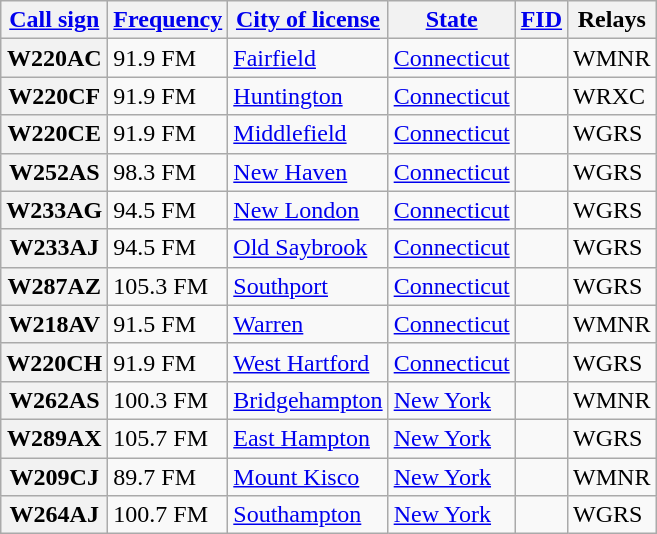<table class="wikitable sortable">
<tr>
<th scope="col"><a href='#'>Call sign</a></th>
<th scope="col" data-sort-type="number"><a href='#'>Frequency</a></th>
<th scope="col"><a href='#'>City of license</a></th>
<th scope="col"><a href='#'>State</a></th>
<th scope="col" data-sort-type="number"><a href='#'>FID</a></th>
<th scope="col">Relays</th>
</tr>
<tr>
<th scope="row">W220AC</th>
<td>91.9 FM</td>
<td><a href='#'>Fairfield</a></td>
<td><a href='#'>Connecticut</a></td>
<td></td>
<td>WMNR</td>
</tr>
<tr>
<th scope="row">W220CF</th>
<td>91.9 FM</td>
<td><a href='#'>Huntington</a></td>
<td><a href='#'>Connecticut</a></td>
<td></td>
<td>WRXC</td>
</tr>
<tr>
<th scope="row">W220CE</th>
<td>91.9 FM</td>
<td><a href='#'>Middlefield</a></td>
<td><a href='#'>Connecticut</a></td>
<td></td>
<td>WGRS</td>
</tr>
<tr>
<th scope="row">W252AS</th>
<td>98.3 FM</td>
<td><a href='#'>New Haven</a></td>
<td><a href='#'>Connecticut</a></td>
<td></td>
<td>WGRS</td>
</tr>
<tr>
<th scope="row">W233AG</th>
<td>94.5 FM</td>
<td><a href='#'>New London</a></td>
<td><a href='#'>Connecticut</a></td>
<td></td>
<td>WGRS</td>
</tr>
<tr>
<th scope="row">W233AJ</th>
<td>94.5 FM</td>
<td><a href='#'>Old Saybrook</a></td>
<td><a href='#'>Connecticut</a></td>
<td></td>
<td>WGRS</td>
</tr>
<tr>
<th scope="row">W287AZ</th>
<td>105.3 FM</td>
<td><a href='#'>Southport</a></td>
<td><a href='#'>Connecticut</a></td>
<td></td>
<td>WGRS</td>
</tr>
<tr>
<th scope="row">W218AV</th>
<td>91.5 FM</td>
<td><a href='#'>Warren</a></td>
<td><a href='#'>Connecticut</a></td>
<td></td>
<td>WMNR</td>
</tr>
<tr>
<th scope="row">W220CH</th>
<td>91.9 FM</td>
<td><a href='#'>West Hartford</a></td>
<td><a href='#'>Connecticut</a></td>
<td></td>
<td>WGRS</td>
</tr>
<tr>
<th scope="row">W262AS</th>
<td>100.3 FM</td>
<td><a href='#'>Bridgehampton</a></td>
<td><a href='#'>New York</a></td>
<td></td>
<td>WMNR</td>
</tr>
<tr>
<th scope="row">W289AX</th>
<td>105.7 FM</td>
<td><a href='#'>East Hampton</a></td>
<td><a href='#'>New York</a></td>
<td></td>
<td>WGRS</td>
</tr>
<tr>
<th scope="row">W209CJ</th>
<td>89.7 FM</td>
<td><a href='#'>Mount Kisco</a></td>
<td><a href='#'>New York</a></td>
<td></td>
<td>WMNR</td>
</tr>
<tr>
<th scope="row">W264AJ</th>
<td>100.7 FM</td>
<td><a href='#'>Southampton</a></td>
<td><a href='#'>New York</a></td>
<td></td>
<td>WGRS</td>
</tr>
</table>
